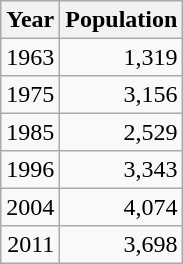<table class="wikitable" style="line-height:1.1em;">
<tr>
<th>Year</th>
<th>Population</th>
</tr>
<tr align="right">
<td>1963</td>
<td>1,319</td>
</tr>
<tr align="right">
<td>1975</td>
<td>3,156</td>
</tr>
<tr align="right">
<td>1985</td>
<td>2,529</td>
</tr>
<tr align="right">
<td>1996</td>
<td>3,343</td>
</tr>
<tr align="right">
<td>2004</td>
<td>4,074</td>
</tr>
<tr align="right">
<td>2011</td>
<td>3,698</td>
</tr>
</table>
